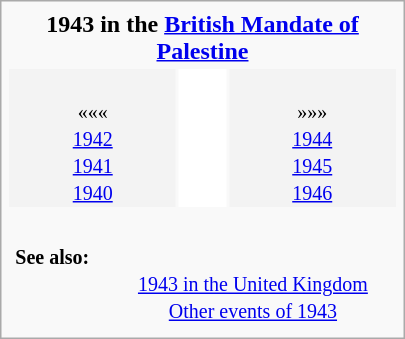<table class="infobox" style="text-align: center; width: 270px">
<tr>
<td align="center" colspan="3"><strong>1943 in the <a href='#'>British Mandate of Palestine</a></strong></td>
</tr>
<tr>
<td style="background-color: #f3f3f3"><br><small>«««<br><a href='#'>1942</a><br><a href='#'>1941</a><br><a href='#'>1940</a></small></td>
<td style="background: white" align="center"><br><table style="background: inherit">
<tr valign="top">
<td align="center"><br><div><br></div></td>
</tr>
</table>
</td>
<td style="background-color: #f3f3f3"><br><small>»»»<br><a href='#'>1944</a><br><a href='#'>1945</a><br><a href='#'>1946</a></small></td>
</tr>
<tr valign="top">
<td colspan="3"><br><table style="width: 100%; border-width: 0; margin: 0; padding: 0; border-collapse: yes">
<tr valign="top">
<th style="text-align: left"><small><strong>See also:</strong></small></th>
<td></td>
<td><br><small><a href='#'>1943 in the United Kingdom</a><br><a href='#'>Other events of 1943</a></small></td>
</tr>
</table>
</td>
</tr>
</table>
